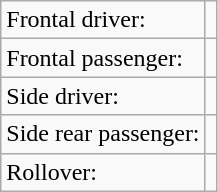<table class="wikitable">
<tr>
<td>Frontal driver:</td>
<td></td>
</tr>
<tr>
<td>Frontal passenger:</td>
<td></td>
</tr>
<tr>
<td>Side driver:</td>
<td></td>
</tr>
<tr>
<td>Side rear passenger:</td>
<td></td>
</tr>
<tr>
<td>Rollover:</td>
<td></td>
</tr>
</table>
